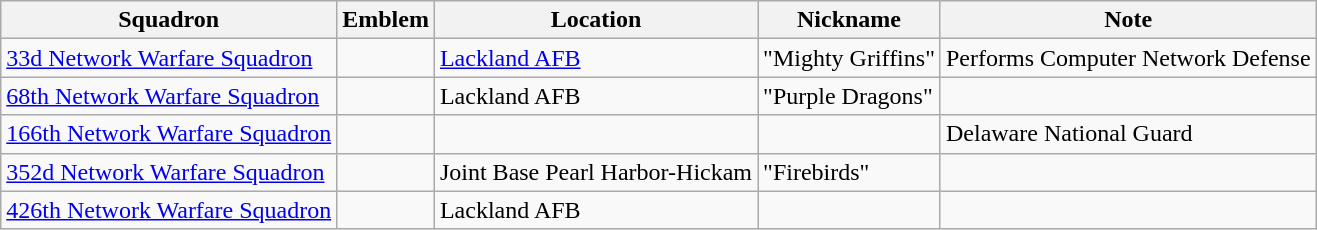<table class="wikitable">
<tr>
<th>Squadron</th>
<th>Emblem</th>
<th>Location</th>
<th>Nickname</th>
<th>Note</th>
</tr>
<tr>
<td><a href='#'>33d Network Warfare Squadron</a></td>
<td></td>
<td><a href='#'>Lackland AFB</a></td>
<td>"Mighty Griffins"</td>
<td>Performs Computer Network Defense</td>
</tr>
<tr>
<td><a href='#'>68th Network Warfare Squadron</a></td>
<td></td>
<td>Lackland AFB</td>
<td>"Purple Dragons"</td>
<td></td>
</tr>
<tr>
<td><a href='#'>166th Network Warfare Squadron</a></td>
<td></td>
<td></td>
<td></td>
<td>Delaware National Guard</td>
</tr>
<tr>
<td><a href='#'>352d Network Warfare Squadron</a></td>
<td></td>
<td>Joint Base Pearl Harbor-Hickam</td>
<td>"Firebirds"</td>
<td></td>
</tr>
<tr>
<td><a href='#'>426th Network Warfare Squadron</a></td>
<td></td>
<td>Lackland AFB</td>
<td></td>
<td></td>
</tr>
</table>
